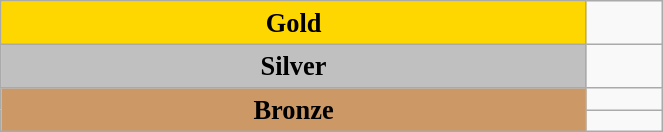<table class="wikitable" style=" text-align:center; font-size:110%;" width="35%">
<tr>
<td rowspan="1" bgcolor="gold"><strong>Gold</strong></td>
<td align=left></td>
</tr>
<tr>
<td rowspan="1" bgcolor="silver"><strong>Silver</strong></td>
<td align=left></td>
</tr>
<tr>
<td rowspan="2" bgcolor="#cc9966"><strong>Bronze</strong></td>
<td align=left></td>
</tr>
<tr>
<td align=left></td>
</tr>
</table>
